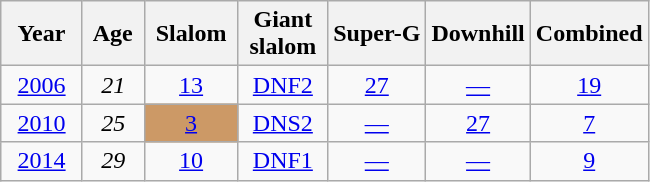<table class=wikitable style="text-align:center">
<tr>
<th>  Year  </th>
<th> Age </th>
<th> Slalom </th>
<th> Giant <br> slalom </th>
<th>Super-G</th>
<th>Downhill</th>
<th>Combined</th>
</tr>
<tr>
<td><a href='#'>2006</a></td>
<td><em>21</em></td>
<td><a href='#'>13</a></td>
<td><a href='#'>DNF2</a></td>
<td><a href='#'>27</a></td>
<td><a href='#'>—</a></td>
<td><a href='#'>19</a></td>
</tr>
<tr>
<td><a href='#'>2010</a></td>
<td><em>25</em></td>
<td style="background:#c96;"><a href='#'>3</a></td>
<td><a href='#'>DNS2</a></td>
<td><a href='#'>—</a></td>
<td><a href='#'>27</a></td>
<td><a href='#'>7</a></td>
</tr>
<tr>
<td><a href='#'>2014</a></td>
<td><em>29</em></td>
<td><a href='#'>10</a></td>
<td><a href='#'>DNF1</a></td>
<td><a href='#'>—</a></td>
<td><a href='#'>—</a></td>
<td><a href='#'>9</a></td>
</tr>
</table>
